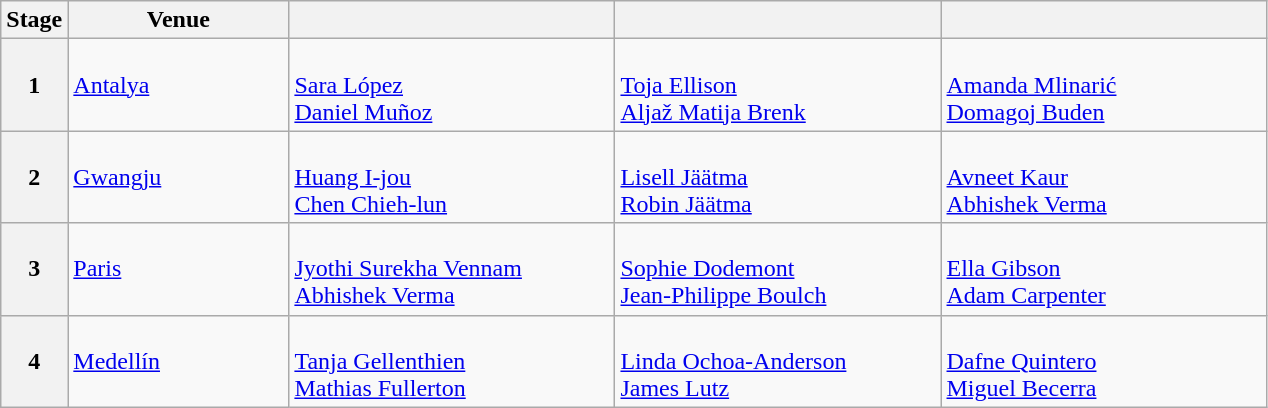<table class="wikitable">
<tr>
<th>Stage</th>
<th width=140>Venue</th>
<th width=210></th>
<th width=210></th>
<th width=210></th>
</tr>
<tr>
<th>1</th>
<td> <a href='#'>Antalya</a></td>
<td> <br> <a href='#'>Sara López</a> <br> <a href='#'>Daniel Muñoz</a></td>
<td> <br> <a href='#'>Toja Ellison</a> <br> <a href='#'>Aljaž Matija Brenk</a></td>
<td> <br> <a href='#'>Amanda Mlinarić</a> <br> <a href='#'>Domagoj Buden</a></td>
</tr>
<tr>
<th>2</th>
<td> <a href='#'>Gwangju</a></td>
<td> <br> <a href='#'>Huang I-jou</a> <br> <a href='#'>Chen Chieh-lun</a></td>
<td> <br> <a href='#'>Lisell Jäätma</a> <br> <a href='#'>Robin Jäätma</a></td>
<td> <br> <a href='#'>Avneet Kaur</a> <br> <a href='#'>Abhishek Verma</a></td>
</tr>
<tr>
<th>3</th>
<td> <a href='#'>Paris</a></td>
<td> <br> <a href='#'>Jyothi Surekha Vennam</a> <br> <a href='#'>Abhishek Verma</a></td>
<td> <br> <a href='#'>Sophie Dodemont</a> <br> <a href='#'>Jean-Philippe Boulch</a></td>
<td> <br> <a href='#'>Ella Gibson</a> <br> <a href='#'>Adam Carpenter</a></td>
</tr>
<tr>
<th>4</th>
<td> <a href='#'>Medellín</a></td>
<td> <br> <a href='#'>Tanja Gellenthien</a> <br> <a href='#'>Mathias Fullerton</a></td>
<td> <br> <a href='#'>Linda Ochoa-Anderson</a> <br> <a href='#'>James Lutz</a></td>
<td> <br> <a href='#'>Dafne Quintero</a> <br> <a href='#'>Miguel Becerra</a></td>
</tr>
</table>
